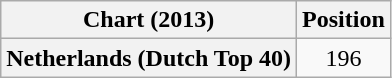<table class="wikitable plainrowheaders">
<tr>
<th scope="col">Chart (2013)</th>
<th scope="col">Position</th>
</tr>
<tr>
<th scope="row">Netherlands (Dutch Top 40)</th>
<td align=center>196</td>
</tr>
</table>
